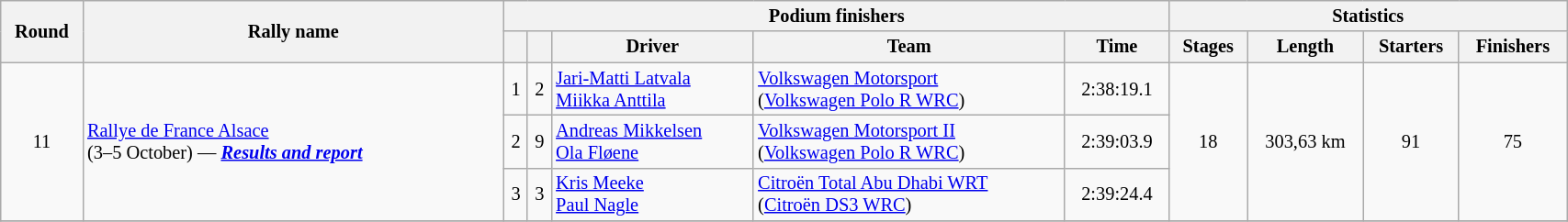<table class="wikitable" width=90% style="font-size:85%;">
<tr>
<th rowspan=2>Round</th>
<th style="width:22em" rowspan=2>Rally name</th>
<th colspan=5>Podium finishers</th>
<th colspan=4>Statistics</th>
</tr>
<tr>
<th></th>
<th></th>
<th>Driver</th>
<th>Team</th>
<th>Time</th>
<th>Stages</th>
<th>Length</th>
<th>Starters</th>
<th>Finishers</th>
</tr>
<tr>
<td rowspan=3 align=center>11</td>
<td rowspan=3 nowrap> <a href='#'>Rallye de France Alsace</a><br>(3–5 October) — <strong><em><a href='#'>Results and report</a></em></strong></td>
<td align=center>1</td>
<td align=center>2</td>
<td nowrap> <a href='#'>Jari-Matti Latvala</a><br> <a href='#'>Miikka Anttila</a></td>
<td nowrap> <a href='#'>Volkswagen Motorsport</a><br> (<a href='#'>Volkswagen Polo R WRC</a>)</td>
<td align=center>2:38:19.1</td>
<td rowspan=3 align=center>18</td>
<td rowspan=3 align=center>303,63 km</td>
<td rowspan=3 align=center>91</td>
<td rowspan=3 align=center>75</td>
</tr>
<tr>
<td align=center>2</td>
<td align=center>9</td>
<td nowrap> <a href='#'>Andreas Mikkelsen</a> <br> <a href='#'>Ola Fløene</a></td>
<td nowrap> <a href='#'>Volkswagen Motorsport II</a><br> (<a href='#'>Volkswagen Polo R WRC</a>)</td>
<td align=center>2:39:03.9</td>
</tr>
<tr>
<td align=center>3</td>
<td align=center>3</td>
<td nowrap> <a href='#'>Kris Meeke</a><br> <a href='#'>Paul Nagle</a></td>
<td nowrap> <a href='#'>Citroën Total Abu Dhabi WRT</a><br> (<a href='#'>Citroën DS3 WRC</a>)</td>
<td align=center>2:39:24.4</td>
</tr>
<tr>
</tr>
</table>
